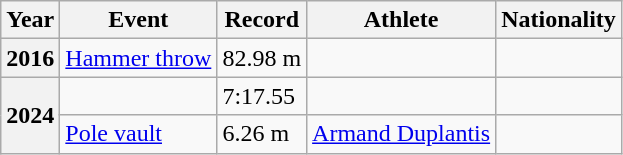<table class="wikitable sortable plainrowheaders">
<tr>
<th>Year</th>
<th>Event</th>
<th>Record</th>
<th>Athlete</th>
<th>Nationality</th>
</tr>
<tr>
<th scope="row"><strong>2016</strong></th>
<td><a href='#'>Hammer throw</a></td>
<td>82.98 m</td>
<td></td>
<td></td>
</tr>
<tr>
<th scope="rowgroup" rowspan="2"><strong>2024</strong></th>
<td></td>
<td>7:17.55</td>
<td></td>
<td></td>
</tr>
<tr>
<td><a href='#'>Pole vault</a></td>
<td>6.26 m</td>
<td><a href='#'>Armand Duplantis</a></td>
<td></td>
</tr>
</table>
